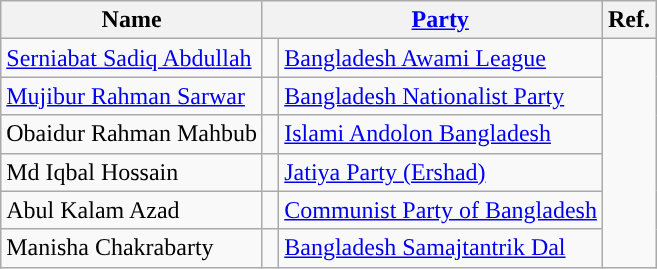<table class="wikitable">
<tr>
<th colspan="1">Name</th>
<th class=unsortable> </th>
<th style="border-left-style:hidden; padding:0.1em 0;"><a href='#'>Party</a></th>
<th>Ref.</th>
</tr>
<tr>
<td><a href='#'>Serniabat Sadiq Abdullah</a></td>
<td></td>
<td><a href='#'>Bangladesh Awami League</a></td>
<td rowspan="6"></td>
</tr>
<tr>
<td><a href='#'>Mujibur Rahman Sarwar</a></td>
<td></td>
<td><a href='#'>Bangladesh Nationalist Party</a></td>
</tr>
<tr>
<td>Obaidur Rahman Mahbub</td>
<td bgcolor=></td>
<td><a href='#'>Islami Andolon Bangladesh</a></td>
</tr>
<tr>
<td>Md Iqbal Hossain</td>
<td></td>
<td><a href='#'>Jatiya Party (Ershad)</a></td>
</tr>
<tr>
<td>Abul Kalam Azad</td>
<td bgcolor=></td>
<td><a href='#'>Communist Party of Bangladesh</a></td>
</tr>
<tr>
<td>Manisha Chakrabarty</td>
<td></td>
<td><a href='#'>Bangladesh Samajtantrik Dal</a></td>
</tr>
</table>
